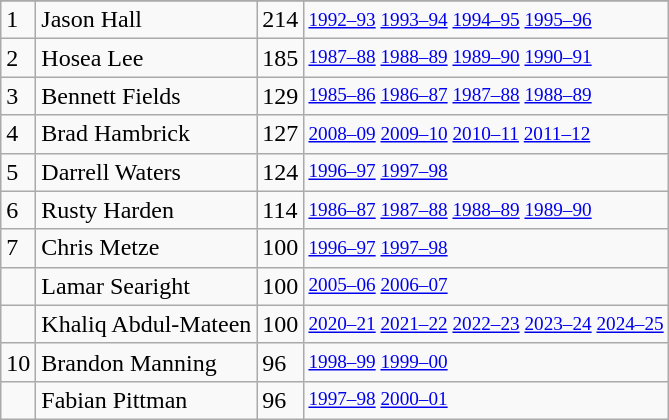<table class="wikitable">
<tr>
</tr>
<tr>
<td>1</td>
<td>Jason Hall</td>
<td>214</td>
<td style="font-size:80%;"><a href='#'>1992–93</a> <a href='#'>1993–94</a> <a href='#'>1994–95</a> <a href='#'>1995–96</a></td>
</tr>
<tr>
<td>2</td>
<td>Hosea Lee</td>
<td>185</td>
<td style="font-size:80%;"><a href='#'>1987–88</a> <a href='#'>1988–89</a> <a href='#'>1989–90</a> <a href='#'>1990–91</a></td>
</tr>
<tr>
<td>3</td>
<td>Bennett Fields</td>
<td>129</td>
<td style="font-size:80%;"><a href='#'>1985–86</a> <a href='#'>1986–87</a> <a href='#'>1987–88</a> <a href='#'>1988–89</a></td>
</tr>
<tr>
<td>4</td>
<td>Brad Hambrick</td>
<td>127</td>
<td style="font-size:80%;"><a href='#'>2008–09</a> <a href='#'>2009–10</a> <a href='#'>2010–11</a> <a href='#'>2011–12</a></td>
</tr>
<tr>
<td>5</td>
<td>Darrell Waters</td>
<td>124</td>
<td style="font-size:80%;"><a href='#'>1996–97</a> <a href='#'>1997–98</a></td>
</tr>
<tr>
<td>6</td>
<td>Rusty Harden</td>
<td>114</td>
<td style="font-size:80%;"><a href='#'>1986–87</a> <a href='#'>1987–88</a> <a href='#'>1988–89</a> <a href='#'>1989–90</a></td>
</tr>
<tr>
<td>7</td>
<td>Chris Metze</td>
<td>100</td>
<td style="font-size:80%;"><a href='#'>1996–97</a> <a href='#'>1997–98</a></td>
</tr>
<tr>
<td></td>
<td>Lamar Searight</td>
<td>100</td>
<td style="font-size:80%;"><a href='#'>2005–06</a> <a href='#'>2006–07</a></td>
</tr>
<tr>
<td></td>
<td>Khaliq Abdul-Mateen</td>
<td>100</td>
<td style="font-size:80%;"><a href='#'>2020–21</a> <a href='#'>2021–22</a>  <a href='#'>2022–23</a> <a href='#'>2023–24</a> <a href='#'>2024–25</a></td>
</tr>
<tr>
<td>10</td>
<td>Brandon Manning</td>
<td>96</td>
<td style="font-size:80%;"><a href='#'>1998–99</a> <a href='#'>1999–00</a></td>
</tr>
<tr>
<td></td>
<td>Fabian Pittman</td>
<td>96</td>
<td style="font-size:80%;"><a href='#'>1997–98</a> <a href='#'>2000–01</a></td>
</tr>
</table>
